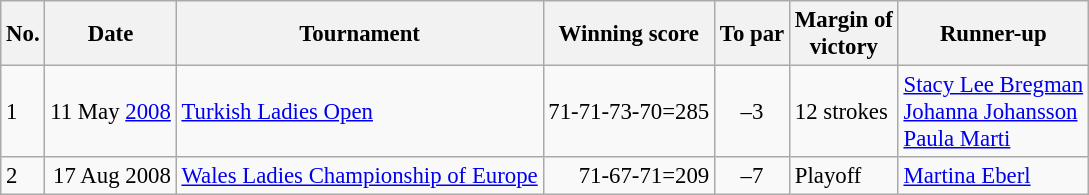<table class="wikitable" style="font-size:95%;">
<tr>
<th>No.</th>
<th>Date</th>
<th>Tournament</th>
<th>Winning score</th>
<th>To par</th>
<th>Margin of<br>victory</th>
<th>Runner-up</th>
</tr>
<tr>
<td>1</td>
<td align=right>11 May <a href='#'>2008</a></td>
<td><a href='#'>Turkish Ladies Open</a></td>
<td align=right>71-71-73-70=285</td>
<td align=center>–3</td>
<td>12 strokes</td>
<td> <a href='#'>Stacy Lee Bregman</a><br> <a href='#'>Johanna Johansson</a><br> <a href='#'>Paula Marti</a></td>
</tr>
<tr>
<td>2</td>
<td align=right>17 Aug 2008</td>
<td><a href='#'>Wales Ladies Championship of Europe</a></td>
<td align=right>71-67-71=209</td>
<td align=center>–7</td>
<td>Playoff</td>
<td> <a href='#'>Martina Eberl</a></td>
</tr>
</table>
